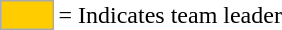<table>
<tr>
<td style="background-color:#FFCC00; border:1px solid #aaaaaa; width:2em;"></td>
<td>= Indicates team leader</td>
</tr>
</table>
